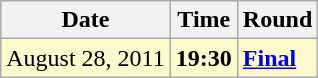<table class="wikitable">
<tr>
<th>Date</th>
<th>Time</th>
<th>Round</th>
</tr>
<tr style=background:lemonchiffon>
<td>August 28, 2011</td>
<td><strong>19:30</strong></td>
<td><strong><a href='#'>Final</a></strong></td>
</tr>
</table>
